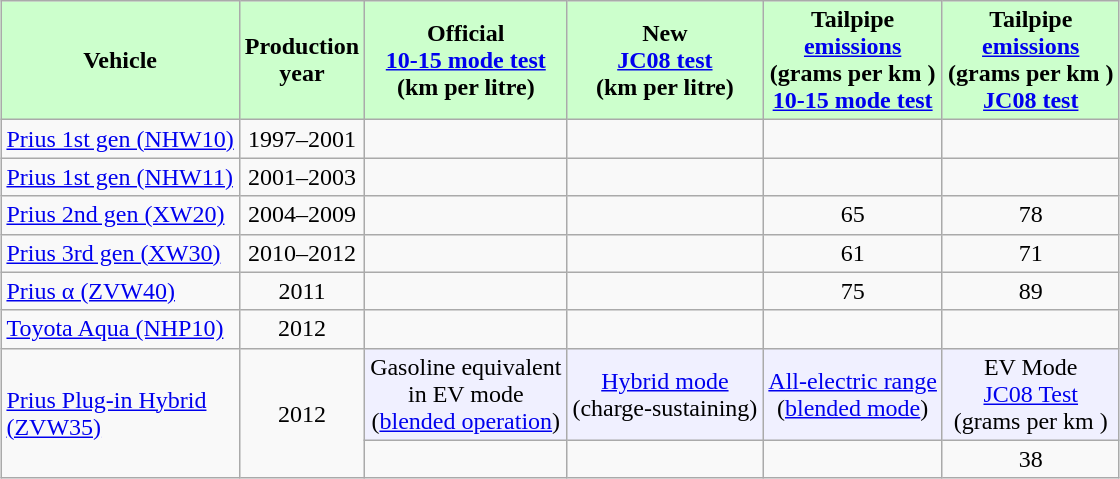<table class="sortable wikitable" style="margin: 1em auto 1em auto">
<tr style="text-align:center;">
<th style="background:#cfc;">Vehicle</th>
<th style="background:#cfc;">Production<br>year</th>
<th style="background:#cfc;">Official<br><a href='#'>10-15 mode test</a><br>(km per litre)</th>
<th style="background:#cfc;">New<br> <a href='#'>JC08 test</a><br> (km per litre)</th>
<th style="background:#cfc;">Tailpipe<br><a href='#'>emissions</a><br>(grams per km )<br> <a href='#'>10-15 mode test</a></th>
<th style="background:#cfc;">Tailpipe<br><a href='#'>emissions</a><br>(grams per km )<br><a href='#'>JC08 test</a></th>
</tr>
<tr style="text-align:center;">
<td align=left><a href='#'>Prius 1st gen (NHW10)</a></td>
<td>1997–2001</td>
<td></td>
<td></td>
<td></td>
<td></td>
</tr>
<tr style="text-align:center;">
<td align=left><a href='#'>Prius 1st gen (NHW11)</a></td>
<td>2001–2003</td>
<td></td>
<td></td>
<td></td>
<td></td>
</tr>
<tr style="text-align:center;">
<td align=left><a href='#'>Prius 2nd gen (XW20)</a></td>
<td>2004–2009</td>
<td></td>
<td></td>
<td>65</td>
<td>78</td>
</tr>
<tr style="text-align:center;">
<td align=left><a href='#'>Prius 3rd gen (XW30)</a></td>
<td>2010–2012</td>
<td></td>
<td></td>
<td>61</td>
<td>71</td>
</tr>
<tr style="text-align:center;">
<td align=left><a href='#'>Prius α (ZVW40)</a></td>
<td>2011</td>
<td></td>
<td></td>
<td>75</td>
<td>89</td>
</tr>
<tr style="text-align:center;">
<td align=left><a href='#'>Toyota Aqua (NHP10)</a></td>
<td>2012</td>
<td></td>
<td></td>
<td></td>
<td></td>
</tr>
<tr style="text-align:center;">
<td rowspan="2" style="text-align:left;"><a href='#'>Prius Plug-in Hybrid<br>(ZVW35)</a></td>
<td rowspan="2">2012</td>
<td style="background:#f0f0ff;">Gasoline equivalent<br> in EV mode<br> (<a href='#'>blended operation</a>)</td>
<td style="background:#f0f0ff;"><a href='#'>Hybrid mode</a><br>(charge-sustaining)</td>
<td style="background:#f0f0ff;"><a href='#'>All-electric range</a> <br>(<a href='#'>blended mode</a>)</td>
<td style="background:#f0f0ff;">EV Mode<br> <a href='#'>JC08 Test</a> <br>(grams per km )</td>
</tr>
<tr style="text-align:center;">
<td></td>
<td></td>
<td></td>
<td>38</td>
</tr>
</table>
